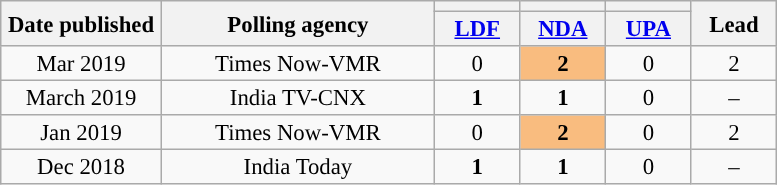<table class="wikitable sortable" style="text-align:center;font-size:95%;line-height:16px">
<tr>
<th rowspan="2" width="100px">Date published</th>
<th rowspan="2" width="175px">Polling agency</th>
<th style="background:"></th>
<th style="background:"></th>
<th style="background:"></th>
<th rowspan="2" width="50px">Lead</th>
</tr>
<tr>
<th width="50px" class="unsortable"><a href='#'>LDF</a></th>
<th width="50px" class="unsortable"><a href='#'>NDA</a></th>
<th width="50px" class="unsortable"><a href='#'>UPA</a></th>
</tr>
<tr>
<td>Mar 2019</td>
<td>Times Now-VMR</td>
<td>0</td>
<td style="background:#F9BC7F"><strong>2</strong></td>
<td>0</td>
<td style="background:">2</td>
</tr>
<tr>
<td>March 2019</td>
<td>India TV-CNX</td>
<td><strong>1</strong></td>
<td><strong>1</strong></td>
<td>0</td>
<td>–</td>
</tr>
<tr>
<td>Jan 2019</td>
<td>Times Now-VMR</td>
<td>0</td>
<td style="background:#F9BC7F"><strong>2</strong></td>
<td>0</td>
<td style="background:">2</td>
</tr>
<tr>
<td>Dec 2018</td>
<td>India Today</td>
<td><strong>1</strong></td>
<td><strong>1</strong></td>
<td>0</td>
<td>–</td>
</tr>
</table>
